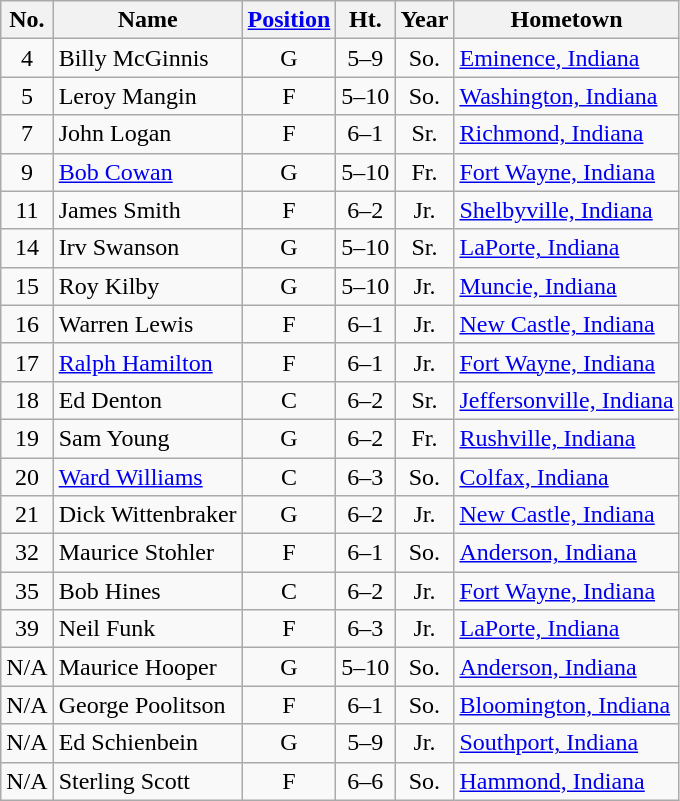<table class="wikitable" style="text-align:center">
<tr>
<th>No.</th>
<th>Name</th>
<th><a href='#'>Position</a></th>
<th>Ht.</th>
<th>Year</th>
<th>Hometown</th>
</tr>
<tr>
<td>4</td>
<td style="text-align:left">Billy McGinnis</td>
<td>G</td>
<td>5–9</td>
<td>So.</td>
<td style="text-align:left"><a href='#'>Eminence, Indiana</a></td>
</tr>
<tr>
<td>5</td>
<td style="text-align:left">Leroy Mangin</td>
<td>F</td>
<td>5–10</td>
<td>So.</td>
<td style="text-align:left"><a href='#'>Washington, Indiana</a></td>
</tr>
<tr>
<td>7</td>
<td style="text-align:left">John Logan</td>
<td>F</td>
<td>6–1</td>
<td>Sr.</td>
<td style="text-align:left"><a href='#'>Richmond, Indiana</a></td>
</tr>
<tr>
<td>9</td>
<td style="text-align:left"><a href='#'>Bob Cowan</a></td>
<td>G</td>
<td>5–10</td>
<td>Fr.</td>
<td style="text-align:left"><a href='#'>Fort Wayne, Indiana</a></td>
</tr>
<tr>
<td>11</td>
<td style="text-align:left">James Smith</td>
<td>F</td>
<td>6–2</td>
<td>Jr.</td>
<td style="text-align:left"><a href='#'>Shelbyville, Indiana</a></td>
</tr>
<tr>
<td>14</td>
<td style="text-align:left">Irv Swanson</td>
<td>G</td>
<td>5–10</td>
<td>Sr.</td>
<td style="text-align:left"><a href='#'>LaPorte, Indiana</a></td>
</tr>
<tr>
<td>15</td>
<td style="text-align:left">Roy Kilby</td>
<td>G</td>
<td>5–10</td>
<td>Jr.</td>
<td style="text-align:left"><a href='#'>Muncie, Indiana</a></td>
</tr>
<tr>
<td>16</td>
<td style="text-align:left">Warren Lewis</td>
<td>F</td>
<td>6–1</td>
<td>Jr.</td>
<td style="text-align:left"><a href='#'>New Castle, Indiana</a></td>
</tr>
<tr>
<td>17</td>
<td style="text-align:left"><a href='#'>Ralph Hamilton</a></td>
<td>F</td>
<td>6–1</td>
<td>Jr.</td>
<td style="text-align:left"><a href='#'>Fort Wayne, Indiana</a></td>
</tr>
<tr>
<td>18</td>
<td style="text-align:left">Ed Denton</td>
<td>C</td>
<td>6–2</td>
<td>Sr.</td>
<td style="text-align:left"><a href='#'>Jeffersonville, Indiana</a></td>
</tr>
<tr>
<td>19</td>
<td style="text-align:left">Sam Young</td>
<td>G</td>
<td>6–2</td>
<td>Fr.</td>
<td style="text-align:left"><a href='#'>Rushville, Indiana</a></td>
</tr>
<tr>
<td>20</td>
<td style="text-align:left"><a href='#'>Ward Williams</a></td>
<td>C</td>
<td>6–3</td>
<td>So.</td>
<td style="text-align:left"><a href='#'>Colfax, Indiana</a></td>
</tr>
<tr>
<td>21</td>
<td style="text-align:left">Dick Wittenbraker</td>
<td>G</td>
<td>6–2</td>
<td>Jr.</td>
<td style="text-align:left"><a href='#'>New Castle, Indiana</a></td>
</tr>
<tr>
<td>32</td>
<td style="text-align:left">Maurice Stohler</td>
<td>F</td>
<td>6–1</td>
<td>So.</td>
<td style="text-align:left"><a href='#'>Anderson, Indiana</a></td>
</tr>
<tr>
<td>35</td>
<td style="text-align:left">Bob Hines</td>
<td>C</td>
<td>6–2</td>
<td>Jr.</td>
<td style="text-align:left"><a href='#'>Fort Wayne, Indiana</a></td>
</tr>
<tr>
<td>39</td>
<td style="text-align:left">Neil Funk</td>
<td>F</td>
<td>6–3</td>
<td>Jr.</td>
<td style="text-align:left"><a href='#'>LaPorte, Indiana</a></td>
</tr>
<tr>
<td>N/A</td>
<td style="text-align:left">Maurice Hooper</td>
<td>G</td>
<td>5–10</td>
<td>So.</td>
<td style="text-align:left"><a href='#'>Anderson, Indiana</a></td>
</tr>
<tr>
<td>N/A</td>
<td style="text-align:left">George Poolitson</td>
<td>F</td>
<td>6–1</td>
<td>So.</td>
<td style="text-align:left"><a href='#'>Bloomington, Indiana</a></td>
</tr>
<tr>
<td>N/A</td>
<td style="text-align:left">Ed Schienbein</td>
<td>G</td>
<td>5–9</td>
<td>Jr.</td>
<td style="text-align:left"><a href='#'>Southport, Indiana</a></td>
</tr>
<tr>
<td>N/A</td>
<td style="text-align:left">Sterling Scott</td>
<td>F</td>
<td>6–6</td>
<td>So.</td>
<td style="text-align:left"><a href='#'>Hammond, Indiana</a></td>
</tr>
</table>
